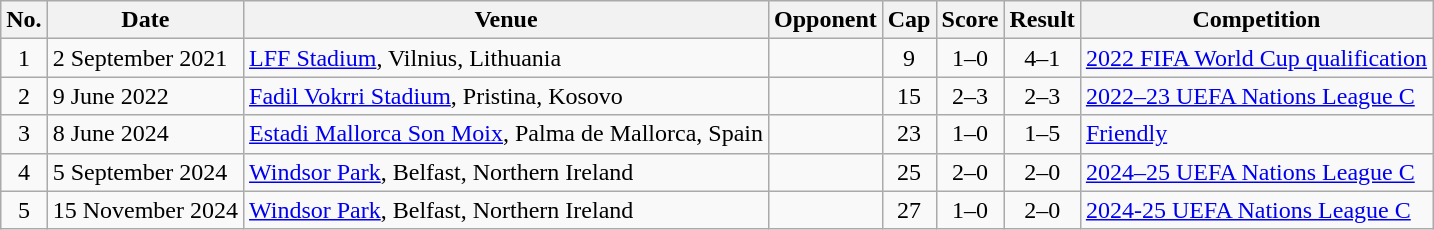<table class="wikitable sortable">
<tr>
<th scope="col">No.</th>
<th scope="col">Date</th>
<th scope="col">Venue</th>
<th scope="col">Opponent</th>
<th scope="col">Cap</th>
<th scope="col">Score</th>
<th scope="col">Result</th>
<th scope="col">Competition</th>
</tr>
<tr>
<td align="center">1</td>
<td>2 September 2021</td>
<td><a href='#'>LFF Stadium</a>, Vilnius, Lithuania</td>
<td></td>
<td align="center">9</td>
<td align="center">1–0</td>
<td align="center">4–1</td>
<td><a href='#'>2022 FIFA World Cup qualification</a></td>
</tr>
<tr>
<td align="center">2</td>
<td>9 June 2022</td>
<td><a href='#'>Fadil Vokrri Stadium</a>, Pristina, Kosovo</td>
<td></td>
<td align="center">15</td>
<td align="center">2–3</td>
<td align="center">2–3</td>
<td><a href='#'>2022–23 UEFA Nations League C</a></td>
</tr>
<tr>
<td align="center">3</td>
<td>8 June 2024</td>
<td><a href='#'>Estadi Mallorca Son Moix</a>, Palma de Mallorca, Spain</td>
<td></td>
<td align="center">23</td>
<td align="center">1–0</td>
<td align="center">1–5</td>
<td><a href='#'>Friendly</a></td>
</tr>
<tr>
<td align="center">4</td>
<td>5 September 2024</td>
<td><a href='#'>Windsor Park</a>, Belfast, Northern Ireland</td>
<td></td>
<td align="center">25</td>
<td align="center">2–0</td>
<td align="center">2–0</td>
<td><a href='#'>2024–25 UEFA Nations League C</a></td>
</tr>
<tr>
<td align="center">5</td>
<td>15 November 2024</td>
<td><a href='#'>Windsor Park</a>, Belfast, Northern Ireland</td>
<td></td>
<td align="center">27</td>
<td align="center">1–0</td>
<td align="center">2–0</td>
<td><a href='#'>2024-25 UEFA Nations League C</a></td>
</tr>
</table>
